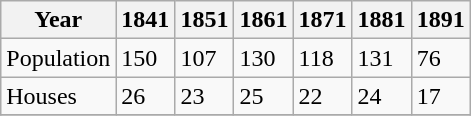<table class="wikitable">
<tr>
<th>Year</th>
<th>1841</th>
<th>1851</th>
<th>1861</th>
<th>1871</th>
<th>1881</th>
<th>1891</th>
</tr>
<tr>
<td>Population</td>
<td>150</td>
<td>107</td>
<td>130</td>
<td>118</td>
<td>131</td>
<td>76</td>
</tr>
<tr>
<td>Houses</td>
<td>26</td>
<td>23</td>
<td>25</td>
<td>22</td>
<td>24</td>
<td>17</td>
</tr>
<tr>
</tr>
</table>
